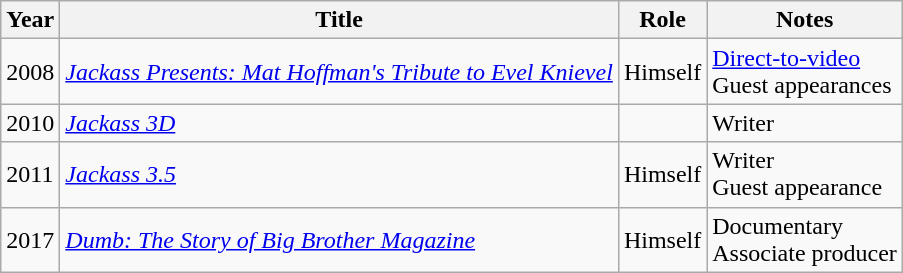<table class="wikitable sortable">
<tr>
<th>Year</th>
<th>Title</th>
<th>Role</th>
<th class="unsortable">Notes</th>
</tr>
<tr>
<td>2008</td>
<td><em><a href='#'>Jackass Presents: Mat Hoffman's Tribute to Evel Knievel</a></em></td>
<td>Himself</td>
<td><a href='#'>Direct-to-video</a><br>Guest appearances</td>
</tr>
<tr>
<td>2010</td>
<td><em><a href='#'>Jackass 3D</a></em></td>
<td></td>
<td>Writer</td>
</tr>
<tr>
<td>2011</td>
<td><em><a href='#'>Jackass 3.5</a></em></td>
<td>Himself</td>
<td>Writer<br>Guest appearance</td>
</tr>
<tr>
<td>2017</td>
<td><em><a href='#'>Dumb: The Story of Big Brother Magazine</a></em></td>
<td>Himself</td>
<td>Documentary<br>Associate producer</td>
</tr>
</table>
